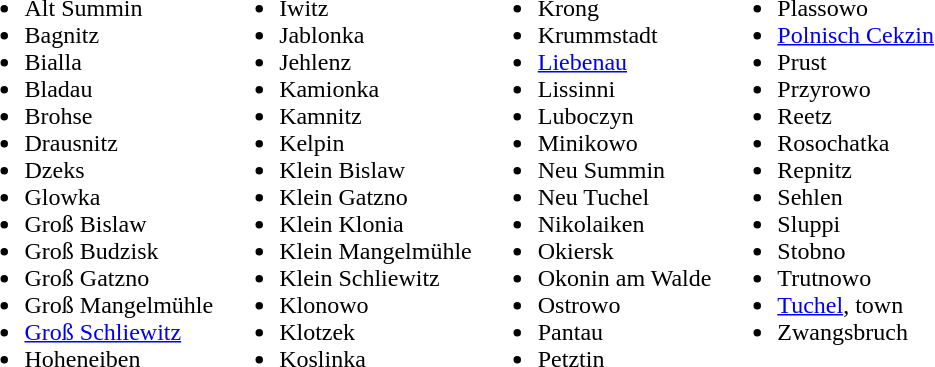<table>
<tr>
<td valign="top"><br><ul><li>Alt Summin</li><li>Bagnitz</li><li>Bialla</li><li>Bladau</li><li>Brohse</li><li>Drausnitz</li><li>Dzeks</li><li>Glowka</li><li>Groß Bislaw</li><li>Groß Budzisk</li><li>Groß Gatzno</li><li>Groß Mangelmühle</li><li><a href='#'>Groß Schliewitz</a></li><li>Hoheneiben</li></ul></td>
<td valign="top"><br><ul><li>Iwitz</li><li>Jablonka</li><li>Jehlenz</li><li>Kamionka</li><li>Kamnitz</li><li>Kelpin</li><li>Klein Bislaw</li><li>Klein Gatzno</li><li>Klein Klonia</li><li>Klein Mangelmühle</li><li>Klein Schliewitz</li><li>Klonowo</li><li>Klotzek</li><li>Koslinka</li></ul></td>
<td valign="top"><br><ul><li>Krong</li><li>Krummstadt</li><li><a href='#'>Liebenau</a></li><li>Lissinni</li><li>Luboczyn</li><li>Minikowo</li><li>Neu Summin</li><li>Neu Tuchel</li><li>Nikolaiken</li><li>Okiersk</li><li>Okonin am Walde</li><li>Ostrowo</li><li>Pantau</li><li>Petztin</li></ul></td>
<td valign="top"><br><ul><li>Plassowo</li><li><a href='#'>Polnisch Cekzin</a></li><li>Prust</li><li>Przyrowo</li><li>Reetz</li><li>Rosochatka</li><li>Repnitz</li><li>Sehlen</li><li>Sluppi</li><li>Stobno</li><li>Trutnowo</li><li><a href='#'>Tuchel</a>, town</li><li>Zwangsbruch</li></ul></td>
</tr>
</table>
